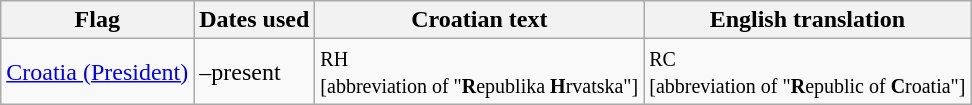<table class="wikitable sortable noresize">
<tr>
<th>Flag</th>
<th>Dates used</th>
<th>Croatian text</th>
<th>English translation</th>
</tr>
<tr>
<td> <a href='#'>Croatia (President)</a></td>
<td>–present</td>
<td><small>RH<br>[abbreviation of "<strong>R</strong>epublika <strong>H</strong>rvatska"]</small></td>
<td><small>RC<br>[abbreviation of "<strong>R</strong>epublic of <strong>C</strong>roatia"]</small></td>
</tr>
</table>
